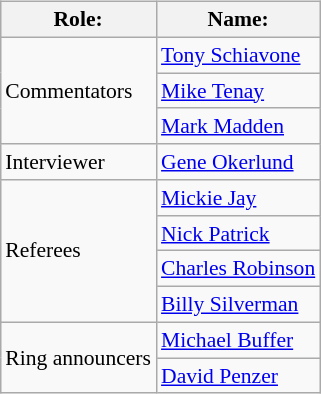<table class=wikitable style="font-size:90%; margin: 0.5em 0 0.5em 1em; float: right; clear: right;">
<tr>
<th>Role:</th>
<th>Name:</th>
</tr>
<tr>
<td rowspan=3>Commentators</td>
<td><a href='#'>Tony Schiavone</a></td>
</tr>
<tr>
<td><a href='#'>Mike Tenay</a></td>
</tr>
<tr>
<td><a href='#'>Mark Madden</a></td>
</tr>
<tr>
<td>Interviewer</td>
<td><a href='#'>Gene Okerlund</a></td>
</tr>
<tr>
<td rowspan=4>Referees</td>
<td><a href='#'>Mickie Jay</a></td>
</tr>
<tr>
<td><a href='#'>Nick Patrick</a></td>
</tr>
<tr>
<td><a href='#'>Charles Robinson</a></td>
</tr>
<tr>
<td><a href='#'>Billy Silverman</a></td>
</tr>
<tr>
<td rowspan=2>Ring announcers</td>
<td><a href='#'>Michael Buffer</a></td>
</tr>
<tr>
<td><a href='#'>David Penzer</a></td>
</tr>
</table>
